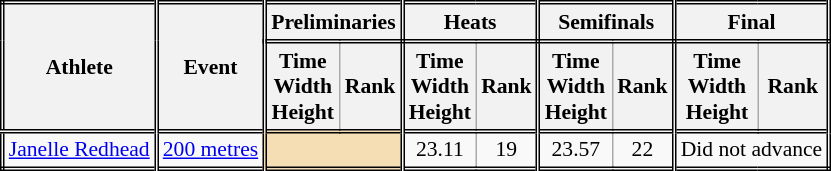<table class=wikitable style="font-size:90%; border: double;">
<tr>
<th rowspan="2" style="border-right:double">Athlete</th>
<th rowspan="2" style="border-right:double">Event</th>
<th colspan="2" style="border-right:double; border-bottom:double;">Preliminaries</th>
<th colspan="2" style="border-right:double; border-bottom:double;">Heats</th>
<th colspan="2" style="border-right:double; border-bottom:double;">Semifinals</th>
<th colspan="2" style="border-right:double; border-bottom:double;">Final</th>
</tr>
<tr>
<th>Time<br>Width<br>Height</th>
<th style="border-right:double">Rank</th>
<th>Time<br>Width<br>Height</th>
<th style="border-right:double">Rank</th>
<th>Time<br>Width<br>Height</th>
<th style="border-right:double">Rank</th>
<th>Time<br>Width<br>Height</th>
<th style="border-right:double">Rank</th>
</tr>
<tr style="border-top: double;">
<td style="border-right:double"><a href='#'>Janelle Redhead</a></td>
<td style="border-right:double"><a href='#'>200 metres</a></td>
<td style="border-right:double" colspan= 2 bgcolor="wheat"></td>
<td align=center>23.11</td>
<td align=center style="border-right:double">19</td>
<td align=center>23.57</td>
<td align=center style="border-right:double">22</td>
<td colspan="2" align=center>Did not advance</td>
</tr>
</table>
